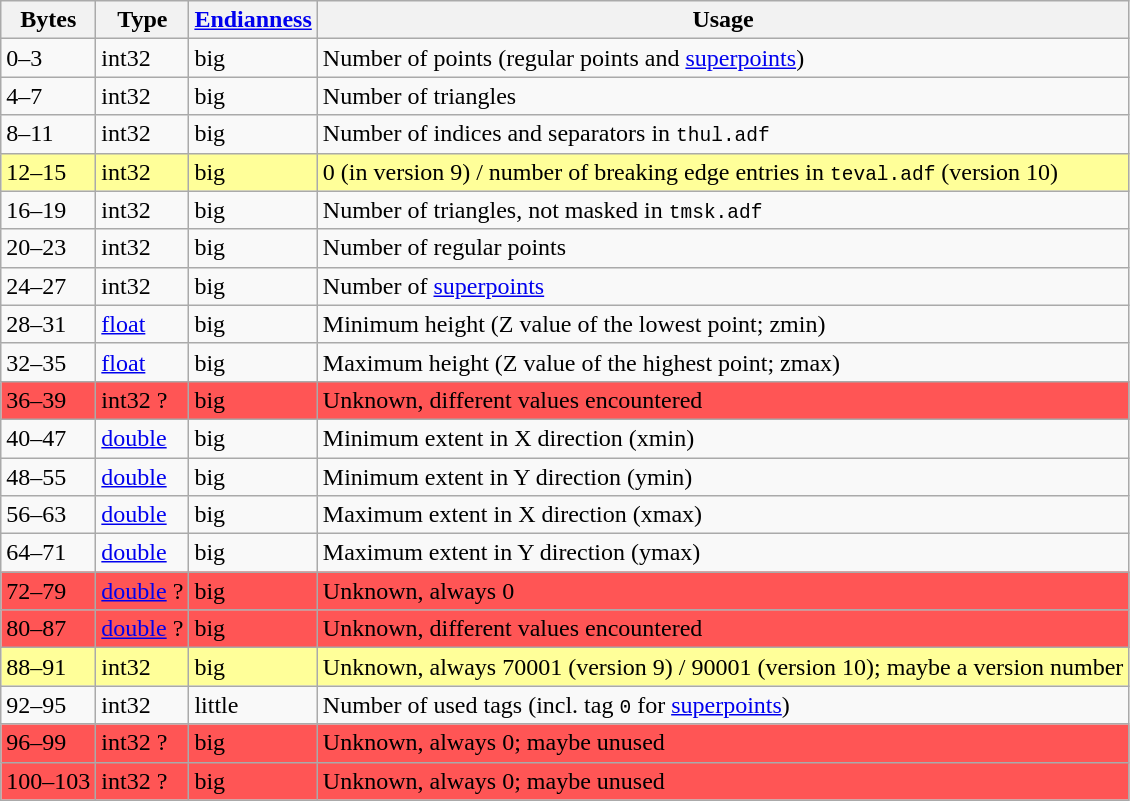<table class="wikitable">
<tr>
<th>Bytes</th>
<th>Type</th>
<th><a href='#'>Endianness</a></th>
<th>Usage</th>
</tr>
<tr>
<td>0–3</td>
<td>int32</td>
<td>big</td>
<td>Number of points (regular points and <a href='#'>superpoints</a>)</td>
</tr>
<tr>
<td>4–7</td>
<td>int32</td>
<td>big</td>
<td>Number of triangles</td>
</tr>
<tr>
<td>8–11</td>
<td>int32</td>
<td>big</td>
<td>Number of indices and separators in <kbd>thul.adf</kbd></td>
</tr>
<tr style="background:#FFFF99;">
<td>12–15</td>
<td>int32</td>
<td>big</td>
<td>0 (in version 9) / number of breaking edge entries in <kbd>teval.adf</kbd> (version 10)</td>
</tr>
<tr>
<td>16–19</td>
<td>int32</td>
<td>big</td>
<td>Number of triangles, not masked in <kbd>tmsk.adf</kbd></td>
</tr>
<tr>
<td>20–23</td>
<td>int32</td>
<td>big</td>
<td>Number of regular points</td>
</tr>
<tr>
<td>24–27</td>
<td>int32</td>
<td>big</td>
<td>Number of <a href='#'>superpoints</a></td>
</tr>
<tr>
<td>28–31</td>
<td><a href='#'>float</a></td>
<td>big</td>
<td>Minimum height (Z value of the lowest point; zmin)</td>
</tr>
<tr>
<td>32–35</td>
<td><a href='#'>float</a></td>
<td>big</td>
<td>Maximum height (Z value of the highest point; zmax)</td>
</tr>
<tr style="background:#FF5555;">
<td>36–39</td>
<td>int32 ?</td>
<td>big</td>
<td>Unknown, different values encountered</td>
</tr>
<tr>
<td>40–47</td>
<td><a href='#'>double</a></td>
<td>big</td>
<td>Minimum extent in X direction (xmin)</td>
</tr>
<tr>
<td>48–55</td>
<td><a href='#'>double</a></td>
<td>big</td>
<td>Minimum extent in Y direction (ymin)</td>
</tr>
<tr>
<td>56–63</td>
<td><a href='#'>double</a></td>
<td>big</td>
<td>Maximum extent in X direction (xmax)</td>
</tr>
<tr>
<td>64–71</td>
<td><a href='#'>double</a></td>
<td>big</td>
<td>Maximum extent in Y direction (ymax)</td>
</tr>
<tr style="background:#FF5555;">
<td>72–79</td>
<td><a href='#'>double</a> ?</td>
<td>big</td>
<td>Unknown, always 0</td>
</tr>
<tr style="background:#FF5555;">
<td>80–87</td>
<td><a href='#'>double</a> ?</td>
<td>big</td>
<td>Unknown, different values encountered</td>
</tr>
<tr style="background:#FFFF99;">
<td>88–91</td>
<td>int32</td>
<td>big</td>
<td>Unknown, always 70001 (version 9) / 90001 (version 10); maybe a version number</td>
</tr>
<tr>
<td>92–95</td>
<td>int32</td>
<td>little</td>
<td>Number of used tags (incl. tag <kbd>0</kbd> for <a href='#'>superpoints</a>)</td>
</tr>
<tr style="background:#FF5555;">
<td>96–99</td>
<td>int32 ?</td>
<td>big</td>
<td>Unknown, always 0; maybe unused</td>
</tr>
<tr style="background:#FF5555;">
<td>100–103</td>
<td>int32 ?</td>
<td>big</td>
<td>Unknown, always 0; maybe unused</td>
</tr>
</table>
